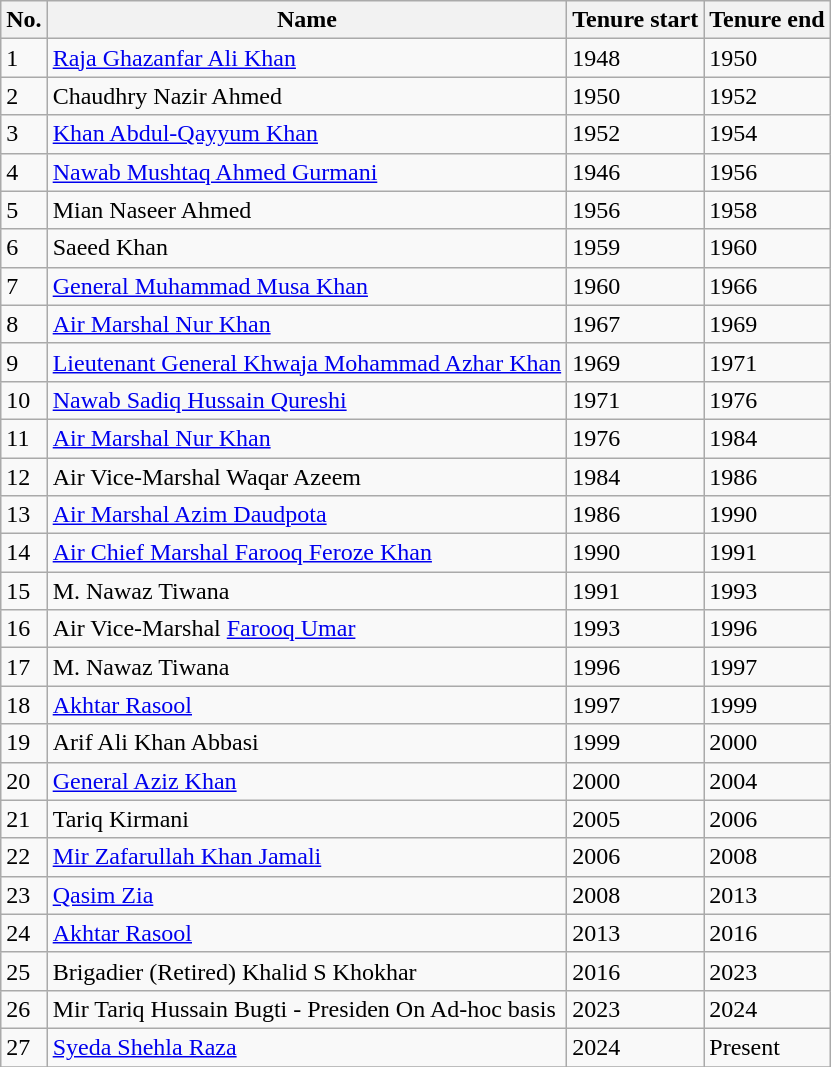<table class="wikitable sortable">
<tr>
<th>No.</th>
<th>Name</th>
<th>Tenure start</th>
<th>Tenure end</th>
</tr>
<tr>
<td>1</td>
<td><a href='#'>Raja Ghazanfar Ali Khan</a></td>
<td>1948</td>
<td>1950</td>
</tr>
<tr>
<td>2</td>
<td>Chaudhry Nazir Ahmed</td>
<td>1950</td>
<td>1952</td>
</tr>
<tr>
<td>3</td>
<td><a href='#'>Khan Abdul-Qayyum Khan</a></td>
<td>1952</td>
<td>1954</td>
</tr>
<tr>
<td>4</td>
<td><a href='#'>Nawab Mushtaq Ahmed Gurmani</a></td>
<td>1946</td>
<td>1956</td>
</tr>
<tr>
<td>5</td>
<td>Mian Naseer Ahmed</td>
<td>1956</td>
<td>1958</td>
</tr>
<tr>
<td>6</td>
<td>Saeed Khan</td>
<td>1959</td>
<td>1960</td>
</tr>
<tr>
<td>7</td>
<td><a href='#'>General Muhammad Musa Khan</a></td>
<td>1960</td>
<td>1966</td>
</tr>
<tr>
<td>8</td>
<td><a href='#'>Air Marshal Nur Khan</a></td>
<td>1967</td>
<td>1969</td>
</tr>
<tr>
<td>9</td>
<td><a href='#'>Lieutenant General Khwaja Mohammad Azhar Khan</a></td>
<td>1969</td>
<td>1971</td>
</tr>
<tr>
<td>10</td>
<td><a href='#'>Nawab Sadiq Hussain Qureshi</a></td>
<td>1971</td>
<td>1976</td>
</tr>
<tr>
<td>11</td>
<td><a href='#'>Air Marshal Nur Khan</a></td>
<td>1976</td>
<td>1984</td>
</tr>
<tr>
<td>12</td>
<td>Air Vice-Marshal Waqar Azeem</td>
<td>1984</td>
<td>1986</td>
</tr>
<tr>
<td>13</td>
<td><a href='#'>Air Marshal Azim Daudpota</a></td>
<td>1986</td>
<td>1990</td>
</tr>
<tr>
<td>14</td>
<td><a href='#'>Air Chief Marshal Farooq Feroze Khan</a></td>
<td>1990</td>
<td>1991</td>
</tr>
<tr>
<td>15</td>
<td>M. Nawaz Tiwana</td>
<td>1991</td>
<td>1993</td>
</tr>
<tr>
<td>16</td>
<td>Air Vice-Marshal <a href='#'>Farooq Umar</a></td>
<td>1993</td>
<td>1996</td>
</tr>
<tr>
<td>17</td>
<td>M. Nawaz Tiwana</td>
<td>1996</td>
<td>1997</td>
</tr>
<tr>
<td>18</td>
<td><a href='#'>Akhtar Rasool</a></td>
<td>1997</td>
<td>1999</td>
</tr>
<tr>
<td>19</td>
<td>Arif Ali Khan Abbasi</td>
<td>1999</td>
<td>2000</td>
</tr>
<tr>
<td>20</td>
<td><a href='#'>General Aziz Khan</a></td>
<td>2000</td>
<td>2004</td>
</tr>
<tr>
<td>21</td>
<td>Tariq Kirmani</td>
<td>2005</td>
<td>2006</td>
</tr>
<tr>
<td>22</td>
<td><a href='#'>Mir Zafarullah Khan Jamali</a></td>
<td>2006</td>
<td>2008</td>
</tr>
<tr>
<td>23</td>
<td><a href='#'>Qasim Zia</a></td>
<td>2008</td>
<td>2013</td>
</tr>
<tr>
<td>24</td>
<td><a href='#'>Akhtar Rasool</a></td>
<td>2013</td>
<td>2016</td>
</tr>
<tr>
<td>25</td>
<td>Brigadier (Retired) Khalid S Khokhar</td>
<td>2016</td>
<td>2023</td>
</tr>
<tr>
<td>26</td>
<td>Mir Tariq Hussain Bugti - Presiden On Ad-hoc basis</td>
<td>2023</td>
<td>2024</td>
</tr>
<tr>
<td>27</td>
<td><a href='#'>Syeda Shehla Raza</a></td>
<td>2024</td>
<td>Present</td>
</tr>
<tr>
</tr>
</table>
